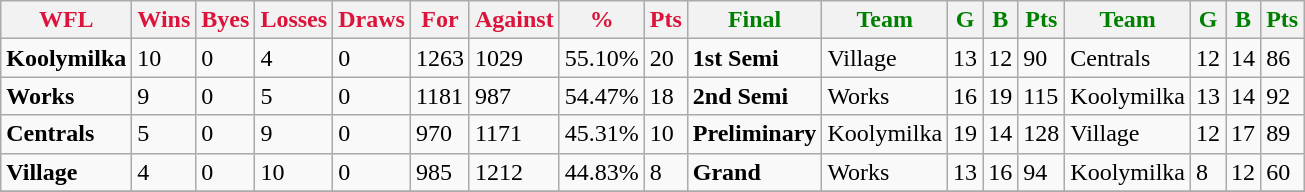<table class="wikitable">
<tr>
<th style="color:crimson">WFL</th>
<th style="color:crimson">Wins</th>
<th style="color:crimson">Byes</th>
<th style="color:crimson">Losses</th>
<th style="color:crimson">Draws</th>
<th style="color:crimson">For</th>
<th style="color:crimson">Against</th>
<th style="color:crimson">%</th>
<th style="color:crimson">Pts</th>
<th style="color:green">Final</th>
<th style="color:green">Team</th>
<th style="color:green">G</th>
<th style="color:green">B</th>
<th style="color:green">Pts</th>
<th style="color:green">Team</th>
<th style="color:green">G</th>
<th style="color:green">B</th>
<th style="color:green">Pts</th>
</tr>
<tr>
<td><strong>	Koolymilka	</strong></td>
<td>10</td>
<td>0</td>
<td>4</td>
<td>0</td>
<td>1263</td>
<td>1029</td>
<td>55.10%</td>
<td>20</td>
<td><strong>1st Semi</strong></td>
<td>Village</td>
<td>13</td>
<td>12</td>
<td>90</td>
<td>Centrals</td>
<td>12</td>
<td>14</td>
<td>86</td>
</tr>
<tr>
<td><strong>	Works	</strong></td>
<td>9</td>
<td>0</td>
<td>5</td>
<td>0</td>
<td>1181</td>
<td>987</td>
<td>54.47%</td>
<td>18</td>
<td><strong>2nd Semi</strong></td>
<td>Works</td>
<td>16</td>
<td>19</td>
<td>115</td>
<td>Koolymilka</td>
<td>13</td>
<td>14</td>
<td>92</td>
</tr>
<tr>
<td><strong>	Centrals	</strong></td>
<td>5</td>
<td>0</td>
<td>9</td>
<td>0</td>
<td>970</td>
<td>1171</td>
<td>45.31%</td>
<td>10</td>
<td><strong>Preliminary</strong></td>
<td>Koolymilka</td>
<td>19</td>
<td>14</td>
<td>128</td>
<td>Village</td>
<td>12</td>
<td>17</td>
<td>89</td>
</tr>
<tr>
<td><strong>	Village	</strong></td>
<td>4</td>
<td>0</td>
<td>10</td>
<td>0</td>
<td>985</td>
<td>1212</td>
<td>44.83%</td>
<td>8</td>
<td><strong>Grand</strong></td>
<td>Works</td>
<td>13</td>
<td>16</td>
<td>94</td>
<td>Koolymilka</td>
<td>8</td>
<td>12</td>
<td>60</td>
</tr>
<tr>
</tr>
</table>
